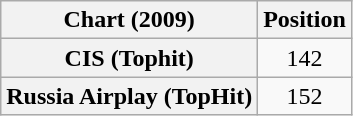<table class="wikitable plainrowheaders" style="text-align:center;">
<tr>
<th scope="col">Chart (2009)</th>
<th scope="col">Position</th>
</tr>
<tr>
<th scope="row">CIS (Tophit)</th>
<td>142</td>
</tr>
<tr>
<th scope="row">Russia Airplay (TopHit)</th>
<td>152</td>
</tr>
</table>
